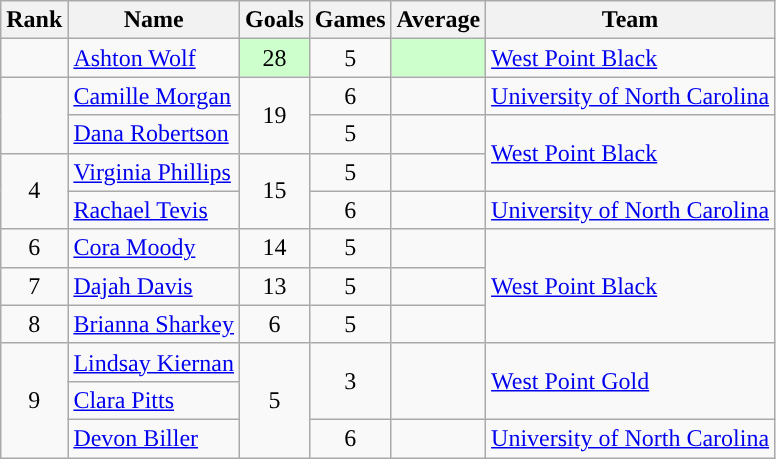<table class="wikitable sortable"  style="text-align:center">
<tr>
<th>Rank</th>
<th>Name</th>
<th>Goals</th>
<th>Games</th>
<th>Average</th>
<th>Team</th>
</tr>
<tr>
<td></td>
<td align="left"><a href='#'>Ashton Wolf</a></td>
<td bgcolor="#ccffcc">28</td>
<td>5</td>
<td bgcolor=#ccffcc></td>
<td align="left"><a href='#'>West Point Black</a></td>
</tr>
<tr>
<td rowspan="2"></td>
<td align="left"><a href='#'>Camille Morgan</a></td>
<td rowspan="2">19</td>
<td>6</td>
<td></td>
<td align="left"><a href='#'>University of North Carolina</a></td>
</tr>
<tr>
<td align="left"><a href='#'>Dana Robertson</a></td>
<td>5</td>
<td></td>
<td align="left" rowspan="2"><a href='#'>West Point Black</a></td>
</tr>
<tr>
<td rowspan="2">4</td>
<td align="left"><a href='#'>Virginia Phillips</a></td>
<td rowspan="2">15</td>
<td>5</td>
<td></td>
</tr>
<tr>
<td align="left"><a href='#'>Rachael Tevis</a></td>
<td>6</td>
<td></td>
<td align="left"><a href='#'>University of North Carolina</a></td>
</tr>
<tr>
<td>6</td>
<td align="left"><a href='#'>Cora Moody</a></td>
<td>14</td>
<td>5</td>
<td></td>
<td align="left" rowspan="3"><a href='#'>West Point Black</a></td>
</tr>
<tr>
<td>7</td>
<td align="left"><a href='#'>Dajah Davis</a></td>
<td>13</td>
<td>5</td>
<td></td>
</tr>
<tr>
<td>8</td>
<td align="left"><a href='#'>Brianna Sharkey</a></td>
<td>6</td>
<td>5</td>
<td></td>
</tr>
<tr>
<td rowspan="3">9</td>
<td align="left"><a href='#'>Lindsay Kiernan</a></td>
<td rowspan="3">5</td>
<td rowspan="2">3</td>
<td rowspan="2"></td>
<td align="left" rowspan="2"><a href='#'>West Point Gold</a></td>
</tr>
<tr>
<td align="left"><a href='#'>Clara Pitts</a></td>
</tr>
<tr>
<td align="left"><a href='#'>Devon Biller</a></td>
<td>6</td>
<td></td>
<td align="left"><a href='#'>University of North Carolina</a></td>
</tr>
</table>
